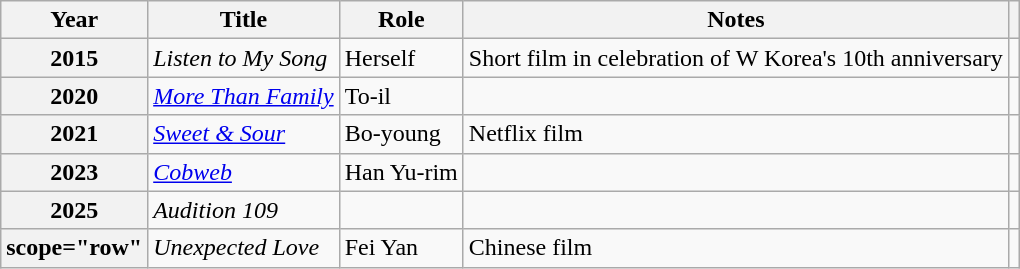<table class="wikitable plainrowheaders sortable">
<tr>
<th scope="col">Year</th>
<th scope="col">Title</th>
<th scope="col">Role</th>
<th scope="col">Notes</th>
<th scope="col" class="unsortable"></th>
</tr>
<tr>
<th scope="row">2015</th>
<td><em>Listen to My Song</em></td>
<td>Herself</td>
<td>Short film in celebration of W Korea's 10th anniversary</td>
<td style="text-align:center"></td>
</tr>
<tr>
<th scope="row">2020</th>
<td><em><a href='#'>More Than Family</a></em></td>
<td>To-il</td>
<td></td>
<td style="text-align:center"></td>
</tr>
<tr>
<th scope="row">2021</th>
<td><em><a href='#'>Sweet & Sour</a></em></td>
<td>Bo-young</td>
<td>Netflix film</td>
<td style="text-align:center"></td>
</tr>
<tr>
<th scope="row">2023</th>
<td><em><a href='#'>Cobweb</a></em></td>
<td>Han Yu-rim</td>
<td></td>
<td style="text-align:center"></td>
</tr>
<tr>
<th scope="row">2025</th>
<td><em>Audition 109</em></td>
<td></td>
<td></td>
<td style="text-align:center"></td>
</tr>
<tr>
<th>scope="row" </th>
<td><em>Unexpected Love</em></td>
<td>Fei Yan</td>
<td>Chinese film</td>
<td style="text-align:center"></td>
</tr>
</table>
